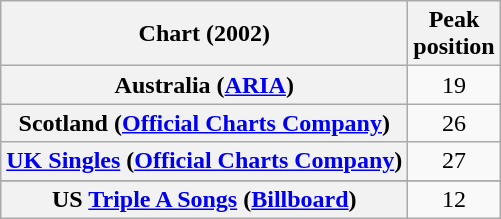<table class="wikitable sortable plainrowheaders">
<tr>
<th scope="col">Chart (2002)</th>
<th scope="col">Peak<br>position</th>
</tr>
<tr>
<th scope="row">Australia (<a href='#'>ARIA</a>)</th>
<td align="center">19</td>
</tr>
<tr>
<th scope="row">Scotland (<a href='#'>Official Charts Company</a>)</th>
<td align="center">26</td>
</tr>
<tr>
<th scope="row"><a href='#'>UK Singles</a> (<a href='#'>Official Charts Company</a>)</th>
<td align="center">27</td>
</tr>
<tr>
</tr>
<tr>
<th scope="row">US <a href='#'>Triple A Songs</a> (<a href='#'>Billboard</a>)</th>
<td align="center">12</td>
</tr>
</table>
